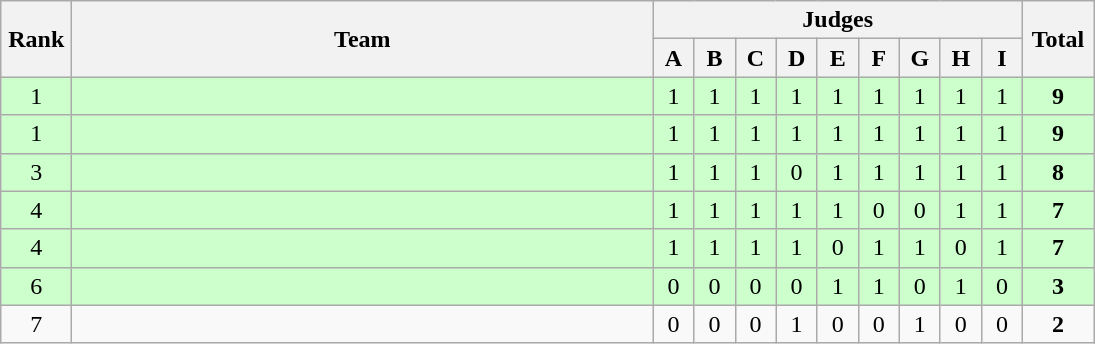<table class=wikitable style="text-align:center">
<tr>
<th rowspan="2" width=40>Rank</th>
<th rowspan="2" width=380>Team</th>
<th colspan="9">Judges</th>
<th rowspan="2" width=40>Total</th>
</tr>
<tr>
<th width=20>A</th>
<th width=20>B</th>
<th width=20>C</th>
<th width=20>D</th>
<th width=20>E</th>
<th width=20>F</th>
<th width=20>G</th>
<th width=20>H</th>
<th width=20>I</th>
</tr>
<tr bgcolor="ccffcc">
<td>1</td>
<td align=left></td>
<td>1</td>
<td>1</td>
<td>1</td>
<td>1</td>
<td>1</td>
<td>1</td>
<td>1</td>
<td>1</td>
<td>1</td>
<td><strong>9</strong></td>
</tr>
<tr bgcolor="ccffcc">
<td>1</td>
<td align=left></td>
<td>1</td>
<td>1</td>
<td>1</td>
<td>1</td>
<td>1</td>
<td>1</td>
<td>1</td>
<td>1</td>
<td>1</td>
<td><strong>9</strong></td>
</tr>
<tr bgcolor="ccffcc">
<td>3</td>
<td align=left></td>
<td>1</td>
<td>1</td>
<td>1</td>
<td>0</td>
<td>1</td>
<td>1</td>
<td>1</td>
<td>1</td>
<td>1</td>
<td><strong>8</strong></td>
</tr>
<tr bgcolor="ccffcc">
<td>4</td>
<td align=left></td>
<td>1</td>
<td>1</td>
<td>1</td>
<td>1</td>
<td>1</td>
<td>0</td>
<td>0</td>
<td>1</td>
<td>1</td>
<td><strong>7</strong></td>
</tr>
<tr bgcolor="ccffcc">
<td>4</td>
<td align=left></td>
<td>1</td>
<td>1</td>
<td>1</td>
<td>1</td>
<td>0</td>
<td>1</td>
<td>1</td>
<td>0</td>
<td>1</td>
<td><strong>7</strong></td>
</tr>
<tr bgcolor="ccffcc">
<td>6</td>
<td align=left></td>
<td>0</td>
<td>0</td>
<td>0</td>
<td>0</td>
<td>1</td>
<td>1</td>
<td>0</td>
<td>1</td>
<td>0</td>
<td><strong>3</strong></td>
</tr>
<tr>
<td>7</td>
<td align=left></td>
<td>0</td>
<td>0</td>
<td>0</td>
<td>1</td>
<td>0</td>
<td>0</td>
<td>1</td>
<td>0</td>
<td>0</td>
<td><strong>2</strong></td>
</tr>
</table>
